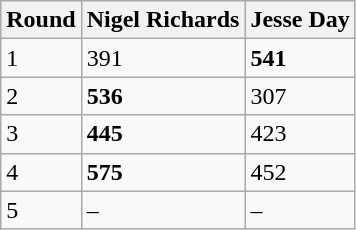<table class="wikitable">
<tr>
<th>Round</th>
<th>Nigel Richards</th>
<th>Jesse Day</th>
</tr>
<tr>
<td>1</td>
<td>391</td>
<td><strong>541</strong></td>
</tr>
<tr>
<td>2</td>
<td><strong>536</strong></td>
<td>307</td>
</tr>
<tr>
<td>3</td>
<td><strong>445</strong></td>
<td>423</td>
</tr>
<tr>
<td>4</td>
<td><strong>575</strong></td>
<td>452</td>
</tr>
<tr>
<td>5</td>
<td>–</td>
<td>–</td>
</tr>
</table>
